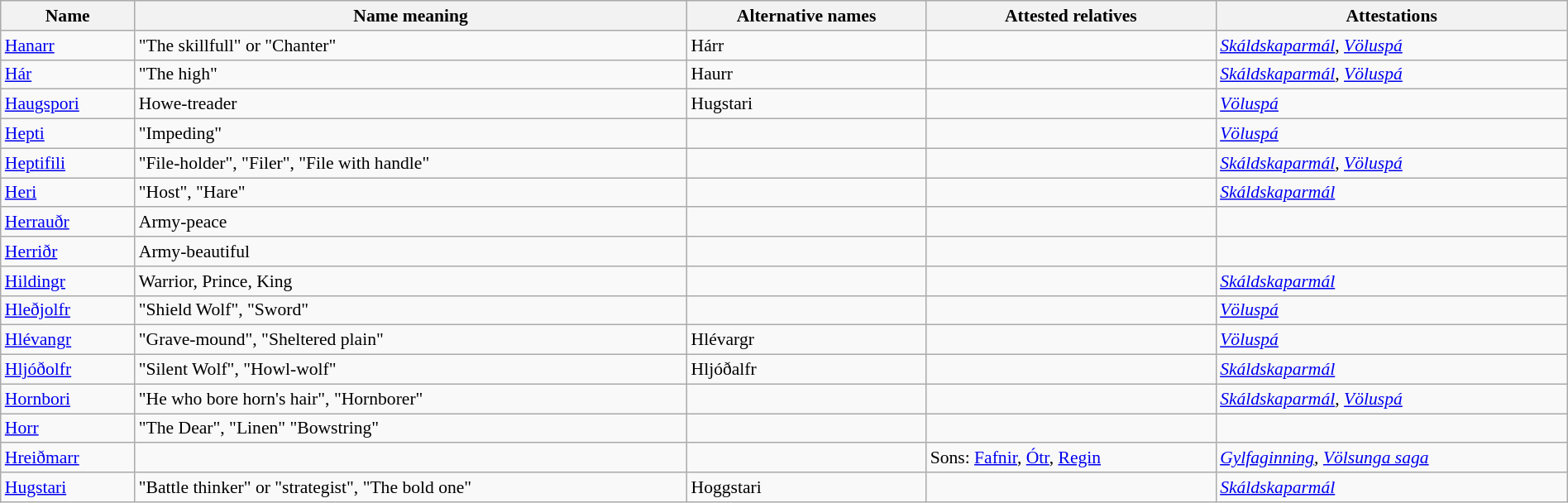<table class="wikitable sortable" style="font-size: 90%; width: 100%">
<tr>
<th>Name</th>
<th>Name meaning</th>
<th>Alternative names</th>
<th>Attested relatives</th>
<th>Attestations</th>
</tr>
<tr>
<td><a href='#'>Hanarr</a></td>
<td>"The skillfull" or "Chanter"</td>
<td>Hárr</td>
<td></td>
<td><em><a href='#'>Skáldskaparmál</a></em>, <em><a href='#'>Völuspá</a></em></td>
</tr>
<tr>
<td><a href='#'>Hár</a></td>
<td>"The high"</td>
<td>Haurr</td>
<td></td>
<td><em><a href='#'>Skáldskaparmál</a></em>, <em><a href='#'>Völuspá</a></em></td>
</tr>
<tr>
<td><a href='#'>Haugspori</a></td>
<td>Howe-treader</td>
<td>Hugstari</td>
<td></td>
<td><em><a href='#'>Völuspá</a></em></td>
</tr>
<tr>
<td><a href='#'>Hepti</a></td>
<td>"Impeding"</td>
<td></td>
<td></td>
<td><em><a href='#'>Völuspá</a></em></td>
</tr>
<tr>
<td><a href='#'>Heptifili</a></td>
<td>"File-holder", "Filer", "File with handle"</td>
<td></td>
<td></td>
<td><em><a href='#'>Skáldskaparmál</a></em>, <em><a href='#'>Völuspá</a></em></td>
</tr>
<tr>
<td><a href='#'>Heri</a></td>
<td>"Host", "Hare"</td>
<td></td>
<td></td>
<td><em><a href='#'>Skáldskaparmál</a></em></td>
</tr>
<tr>
<td><a href='#'>Herrauðr</a></td>
<td>Army-peace</td>
<td></td>
<td></td>
<td></td>
</tr>
<tr>
<td><a href='#'>Herriðr</a></td>
<td>Army-beautiful</td>
<td></td>
<td></td>
<td></td>
</tr>
<tr>
<td><a href='#'>Hildingr</a></td>
<td>Warrior, Prince, King</td>
<td></td>
<td></td>
<td><em><a href='#'>Skáldskaparmál</a></em></td>
</tr>
<tr>
<td><a href='#'>Hleðjolfr</a></td>
<td>"Shield Wolf", "Sword"</td>
<td></td>
<td></td>
<td><em><a href='#'>Völuspá</a></em></td>
</tr>
<tr>
<td><a href='#'>Hlévangr</a></td>
<td>"Grave-mound", "Sheltered plain"</td>
<td>Hlévargr</td>
<td></td>
<td><em><a href='#'>Völuspá</a></em></td>
</tr>
<tr>
<td><a href='#'>Hljóðolfr</a></td>
<td>"Silent Wolf", "Howl-wolf"</td>
<td>Hljóðalfr</td>
<td></td>
<td><em><a href='#'>Skáldskaparmál</a></em></td>
</tr>
<tr>
<td><a href='#'>Hornbori</a></td>
<td>"He who bore horn's hair", "Hornborer"</td>
<td></td>
<td></td>
<td><em><a href='#'>Skáldskaparmál</a></em>, <em><a href='#'>Völuspá</a></em></td>
</tr>
<tr>
<td><a href='#'>Horr</a></td>
<td>"The Dear", "Linen" "Bowstring"</td>
<td></td>
<td></td>
<td></td>
</tr>
<tr>
<td><a href='#'>Hreiðmarr</a></td>
<td></td>
<td></td>
<td>Sons: <a href='#'>Fafnir</a>, <a href='#'>Ótr</a>, <a href='#'>Regin</a></td>
<td><em><a href='#'>Gylfaginning</a></em>, <em><a href='#'>Völsunga saga</a></em></td>
</tr>
<tr>
<td><a href='#'>Hugstari</a></td>
<td>"Battle thinker" or "strategist", "The bold one"</td>
<td>Hoggstari</td>
<td></td>
<td><em><a href='#'>Skáldskaparmál</a></em></td>
</tr>
</table>
